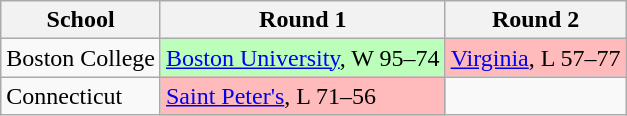<table class="wikitable">
<tr>
<th>School</th>
<th>Round 1</th>
<th>Round 2</th>
</tr>
<tr>
<td>Boston College</td>
<td style="background:#bfb;"><a href='#'>Boston University</a>, W 95–74</td>
<td style="background:#fbb;"><a href='#'>Virginia</a>, L 57–77</td>
</tr>
<tr>
<td>Connecticut</td>
<td style="background:#fbb;"><a href='#'>Saint Peter's</a>, L 71–56</td>
<td></td>
</tr>
</table>
